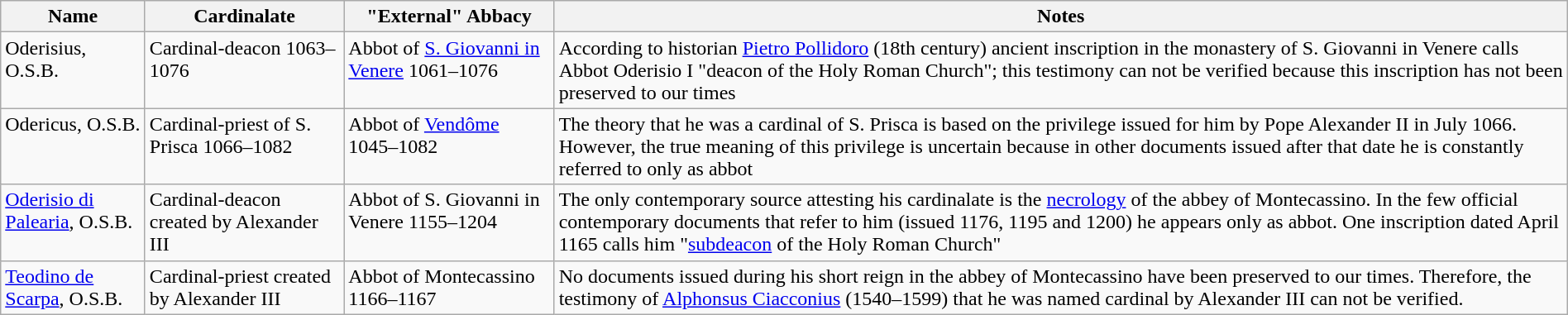<table class="wikitable sortable" style="width:100%">
<tr>
<th width="*">Name</th>
<th width="*">Cardinalate</th>
<th width="*">"External" Abbacy</th>
<th width="*">Notes</th>
</tr>
<tr valign="top">
<td>Oderisius, O.S.B.</td>
<td>Cardinal-deacon 1063–1076</td>
<td>Abbot of <a href='#'>S. Giovanni in Venere</a> 1061–1076</td>
<td>According to historian <a href='#'>Pietro Pollidoro</a> (18th century) ancient inscription in the monastery of S. Giovanni in Venere calls Abbot Oderisio I "deacon of the Holy Roman Church"; this testimony can not be verified because this inscription has not been preserved to our times</td>
</tr>
<tr valign="top">
<td>Odericus, O.S.B.</td>
<td>Cardinal-priest of S. Prisca 1066–1082</td>
<td>Abbot of <a href='#'>Vendôme</a> 1045–1082</td>
<td>The theory that he was a cardinal of S. Prisca is based on the privilege issued for him by Pope Alexander II in July 1066. However, the true meaning of this privilege is uncertain because in other documents issued after that date he is constantly referred to only as abbot</td>
</tr>
<tr valign="top">
<td><a href='#'>Oderisio di Palearia</a>, O.S.B.</td>
<td>Cardinal-deacon created by Alexander III</td>
<td>Abbot of S. Giovanni in Venere 1155–1204</td>
<td>The only contemporary source attesting his cardinalate is the <a href='#'>necrology</a> of the abbey of Montecassino. In the few official contemporary documents that refer to him (issued 1176, 1195 and 1200) he appears only as abbot. One inscription dated April 1165 calls him "<a href='#'>subdeacon</a> of the Holy Roman Church"</td>
</tr>
<tr valign="top">
<td><a href='#'>Teodino de Scarpa</a>, O.S.B.</td>
<td>Cardinal-priest created by Alexander III</td>
<td>Abbot of Montecassino 1166–1167</td>
<td>No documents issued during his short reign in the abbey of Montecassino have been preserved to our times. Therefore, the testimony of <a href='#'>Alphonsus Ciacconius</a> (1540–1599) that he was named cardinal by Alexander III can not be verified.</td>
</tr>
</table>
